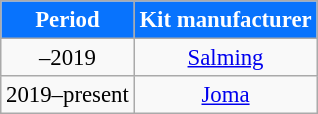<table class="wikitable" style="font-size: 95%; text-align:center">
<tr>
<th scope=col style="color:white; background:#0873FD;">Period</th>
<th scope=col style="color:white; background:#0873FD;">Kit manufacturer</th>
</tr>
<tr>
<td>–2019</td>
<td> <a href='#'>Salming</a></td>
</tr>
<tr>
<td>2019–present</td>
<td> <a href='#'>Joma</a></td>
</tr>
</table>
